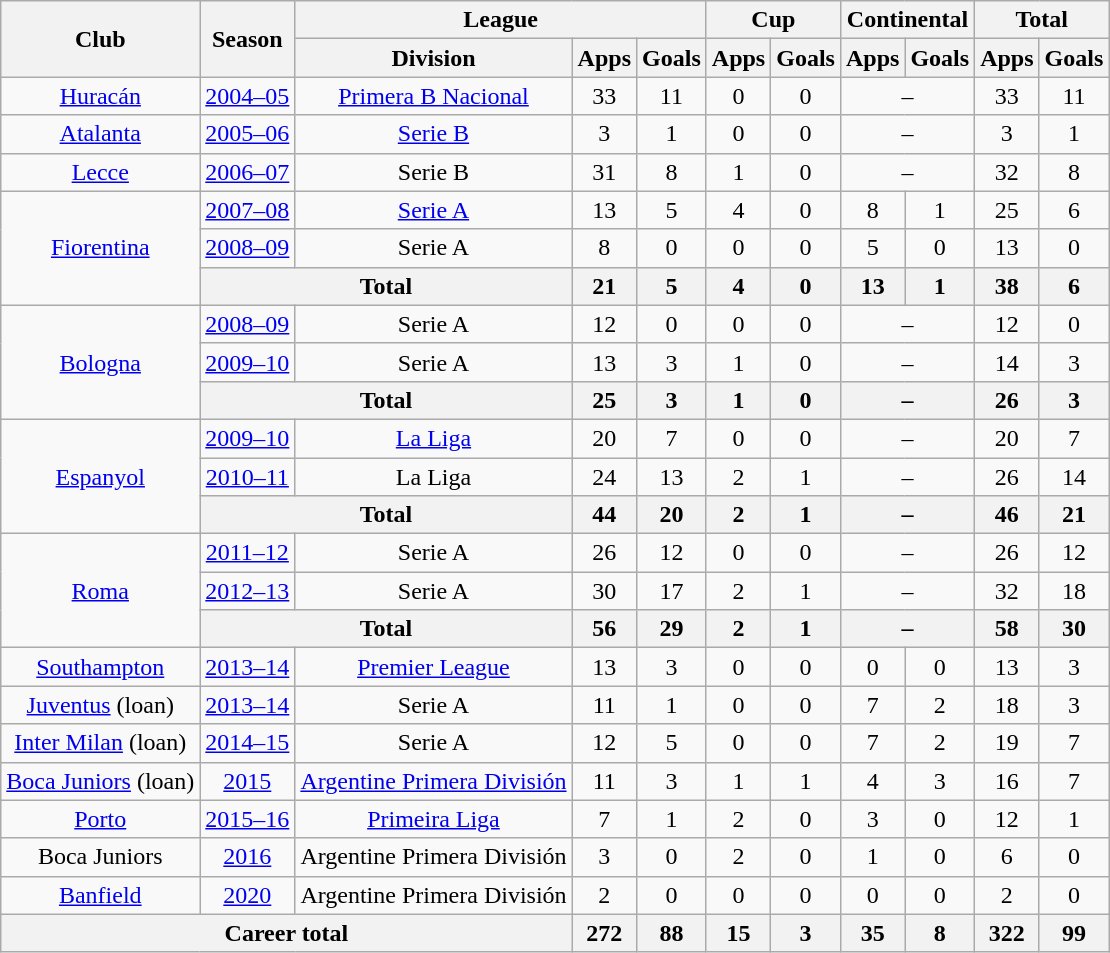<table class="wikitable" style="text-align:center">
<tr>
<th rowspan="2">Club</th>
<th rowspan="2">Season</th>
<th colspan="3">League</th>
<th colspan="2">Cup</th>
<th colspan="2">Continental</th>
<th colspan="2">Total</th>
</tr>
<tr>
<th>Division</th>
<th>Apps</th>
<th>Goals</th>
<th>Apps</th>
<th>Goals</th>
<th>Apps</th>
<th>Goals</th>
<th>Apps</th>
<th>Goals</th>
</tr>
<tr>
<td><a href='#'>Huracán</a></td>
<td><a href='#'>2004–05</a></td>
<td><a href='#'>Primera B Nacional</a></td>
<td>33</td>
<td>11</td>
<td>0</td>
<td>0</td>
<td colspan="2">–</td>
<td>33</td>
<td>11</td>
</tr>
<tr>
<td><a href='#'>Atalanta</a></td>
<td><a href='#'>2005–06</a></td>
<td><a href='#'>Serie B</a></td>
<td>3</td>
<td>1</td>
<td>0</td>
<td>0</td>
<td colspan="2">–</td>
<td>3</td>
<td>1</td>
</tr>
<tr>
<td><a href='#'>Lecce</a></td>
<td><a href='#'>2006–07</a></td>
<td>Serie B</td>
<td>31</td>
<td>8</td>
<td>1</td>
<td>0</td>
<td colspan="2">–</td>
<td>32</td>
<td>8</td>
</tr>
<tr>
<td rowspan="3"><a href='#'>Fiorentina</a></td>
<td><a href='#'>2007–08</a></td>
<td><a href='#'>Serie A</a></td>
<td>13</td>
<td>5</td>
<td>4</td>
<td>0</td>
<td>8</td>
<td>1</td>
<td>25</td>
<td>6</td>
</tr>
<tr>
<td><a href='#'>2008–09</a></td>
<td>Serie A</td>
<td>8</td>
<td>0</td>
<td>0</td>
<td>0</td>
<td>5</td>
<td>0</td>
<td>13</td>
<td>0</td>
</tr>
<tr>
<th colspan="2">Total</th>
<th>21</th>
<th>5</th>
<th>4</th>
<th>0</th>
<th>13</th>
<th>1</th>
<th>38</th>
<th>6</th>
</tr>
<tr>
<td rowspan="3"><a href='#'>Bologna</a></td>
<td><a href='#'>2008–09</a></td>
<td>Serie A</td>
<td>12</td>
<td>0</td>
<td>0</td>
<td>0</td>
<td colspan="2">–</td>
<td>12</td>
<td>0</td>
</tr>
<tr>
<td><a href='#'>2009–10</a></td>
<td>Serie A</td>
<td>13</td>
<td>3</td>
<td>1</td>
<td>0</td>
<td colspan="2">–</td>
<td>14</td>
<td>3</td>
</tr>
<tr>
<th colspan="2">Total</th>
<th>25</th>
<th>3</th>
<th>1</th>
<th>0</th>
<th colspan="2">–</th>
<th>26</th>
<th>3</th>
</tr>
<tr>
<td rowspan="3"><a href='#'>Espanyol</a></td>
<td><a href='#'>2009–10</a></td>
<td><a href='#'>La Liga</a></td>
<td>20</td>
<td>7</td>
<td>0</td>
<td>0</td>
<td colspan="2">–</td>
<td>20</td>
<td>7</td>
</tr>
<tr>
<td><a href='#'>2010–11</a></td>
<td>La Liga</td>
<td>24</td>
<td>13</td>
<td>2</td>
<td>1</td>
<td colspan="2">–</td>
<td>26</td>
<td>14</td>
</tr>
<tr>
<th colspan="2">Total</th>
<th>44</th>
<th>20</th>
<th>2</th>
<th>1</th>
<th colspan="2">–</th>
<th>46</th>
<th>21</th>
</tr>
<tr>
<td rowspan="3"><a href='#'>Roma</a></td>
<td><a href='#'>2011–12</a></td>
<td>Serie A</td>
<td>26</td>
<td>12</td>
<td>0</td>
<td>0</td>
<td colspan="2">–</td>
<td>26</td>
<td>12</td>
</tr>
<tr>
<td><a href='#'>2012–13</a></td>
<td>Serie A</td>
<td>30</td>
<td>17</td>
<td>2</td>
<td>1</td>
<td colspan="2">–</td>
<td>32</td>
<td>18</td>
</tr>
<tr>
<th colspan="2">Total</th>
<th>56</th>
<th>29</th>
<th>2</th>
<th>1</th>
<th colspan="2">–</th>
<th>58</th>
<th>30</th>
</tr>
<tr>
<td><a href='#'>Southampton</a></td>
<td><a href='#'>2013–14</a></td>
<td><a href='#'>Premier League</a></td>
<td>13</td>
<td>3</td>
<td>0</td>
<td>0</td>
<td>0</td>
<td>0</td>
<td>13</td>
<td>3</td>
</tr>
<tr>
<td><a href='#'>Juventus</a> (loan)</td>
<td><a href='#'>2013–14</a></td>
<td>Serie A</td>
<td>11</td>
<td>1</td>
<td>0</td>
<td>0</td>
<td>7</td>
<td>2</td>
<td>18</td>
<td>3</td>
</tr>
<tr>
<td><a href='#'>Inter Milan</a> (loan)</td>
<td><a href='#'>2014–15</a></td>
<td>Serie A</td>
<td>12</td>
<td>5</td>
<td>0</td>
<td>0</td>
<td>7</td>
<td>2</td>
<td>19</td>
<td>7</td>
</tr>
<tr>
<td><a href='#'>Boca Juniors</a> (loan)</td>
<td><a href='#'>2015</a></td>
<td><a href='#'>Argentine Primera División</a></td>
<td>11</td>
<td>3</td>
<td>1</td>
<td>1</td>
<td>4</td>
<td>3</td>
<td>16</td>
<td>7</td>
</tr>
<tr>
<td><a href='#'>Porto</a></td>
<td><a href='#'>2015–16</a></td>
<td><a href='#'>Primeira Liga</a></td>
<td>7</td>
<td>1</td>
<td>2</td>
<td>0</td>
<td>3</td>
<td>0</td>
<td>12</td>
<td>1</td>
</tr>
<tr>
<td>Boca Juniors</td>
<td><a href='#'>2016</a></td>
<td>Argentine Primera División</td>
<td>3</td>
<td>0</td>
<td>2</td>
<td>0</td>
<td>1</td>
<td>0</td>
<td>6</td>
<td>0</td>
</tr>
<tr>
<td><a href='#'>Banfield</a></td>
<td><a href='#'>2020</a></td>
<td>Argentine Primera División</td>
<td>2</td>
<td>0</td>
<td>0</td>
<td>0</td>
<td>0</td>
<td>0</td>
<td>2</td>
<td>0</td>
</tr>
<tr>
<th colspan="3">Career total</th>
<th>272</th>
<th>88</th>
<th>15</th>
<th>3</th>
<th>35</th>
<th>8</th>
<th>322</th>
<th>99</th>
</tr>
</table>
